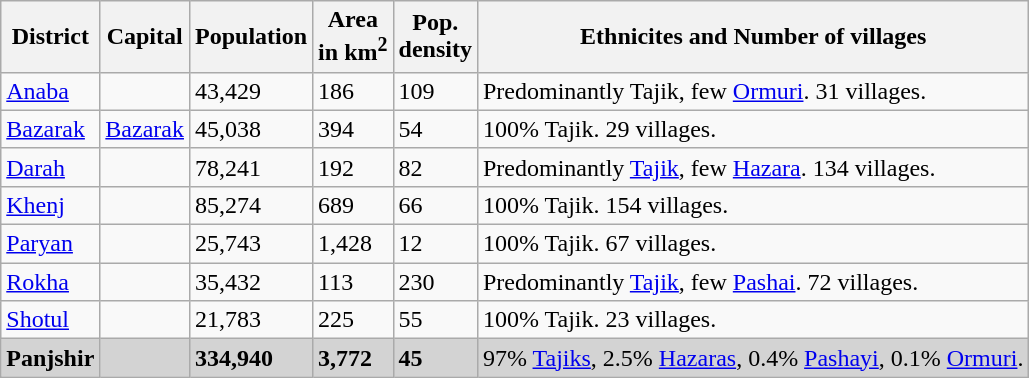<table class="wikitable sortable">
<tr>
<th>District</th>
<th>Capital</th>
<th>Population</th>
<th>Area<br>in km<sup>2</sup></th>
<th>Pop.<br>density</th>
<th>Ethnicites and Number of villages</th>
</tr>
<tr>
<td><a href='#'>Anaba</a></td>
<td></td>
<td>43,429</td>
<td>186</td>
<td>109</td>
<td>Predominantly Tajik, few <a href='#'>Ormuri</a>. 31 villages.</td>
</tr>
<tr>
<td><a href='#'>Bazarak</a></td>
<td><a href='#'>Bazarak</a></td>
<td>45,038</td>
<td>394</td>
<td>54</td>
<td>100% Tajik. 29 villages.</td>
</tr>
<tr>
<td><a href='#'>Darah</a></td>
<td></td>
<td>78,241</td>
<td>192</td>
<td>82</td>
<td>Predominantly <a href='#'>Tajik</a>, few <a href='#'>Hazara</a>. 134 villages.</td>
</tr>
<tr>
<td><a href='#'>Khenj</a></td>
<td></td>
<td>85,274</td>
<td>689</td>
<td>66</td>
<td>100% Tajik. 154 villages.</td>
</tr>
<tr>
<td><a href='#'>Paryan</a></td>
<td></td>
<td>25,743</td>
<td>1,428</td>
<td>12</td>
<td>100% Tajik. 67 villages.</td>
</tr>
<tr>
<td><a href='#'>Rokha</a></td>
<td></td>
<td>35,432</td>
<td>113</td>
<td>230</td>
<td>Predominantly <a href='#'>Tajik</a>, few <a href='#'>Pashai</a>. 72 villages.</td>
</tr>
<tr>
<td><a href='#'>Shotul</a></td>
<td></td>
<td>21,783</td>
<td>225</td>
<td>55</td>
<td>100% Tajik. 23 villages.</td>
</tr>
<tr bgcolor="#d3d3d3">
<td><strong>Panjshir</strong></td>
<td></td>
<td><strong>334,940</strong></td>
<td><strong>3,772</strong></td>
<td><strong>45</strong></td>
<td>97% <a href='#'>Tajiks</a>, 2.5% <a href='#'>Hazaras</a>, 0.4% <a href='#'>Pashayi</a>, 0.1% <a href='#'>Ormuri</a>.</td>
</tr>
</table>
